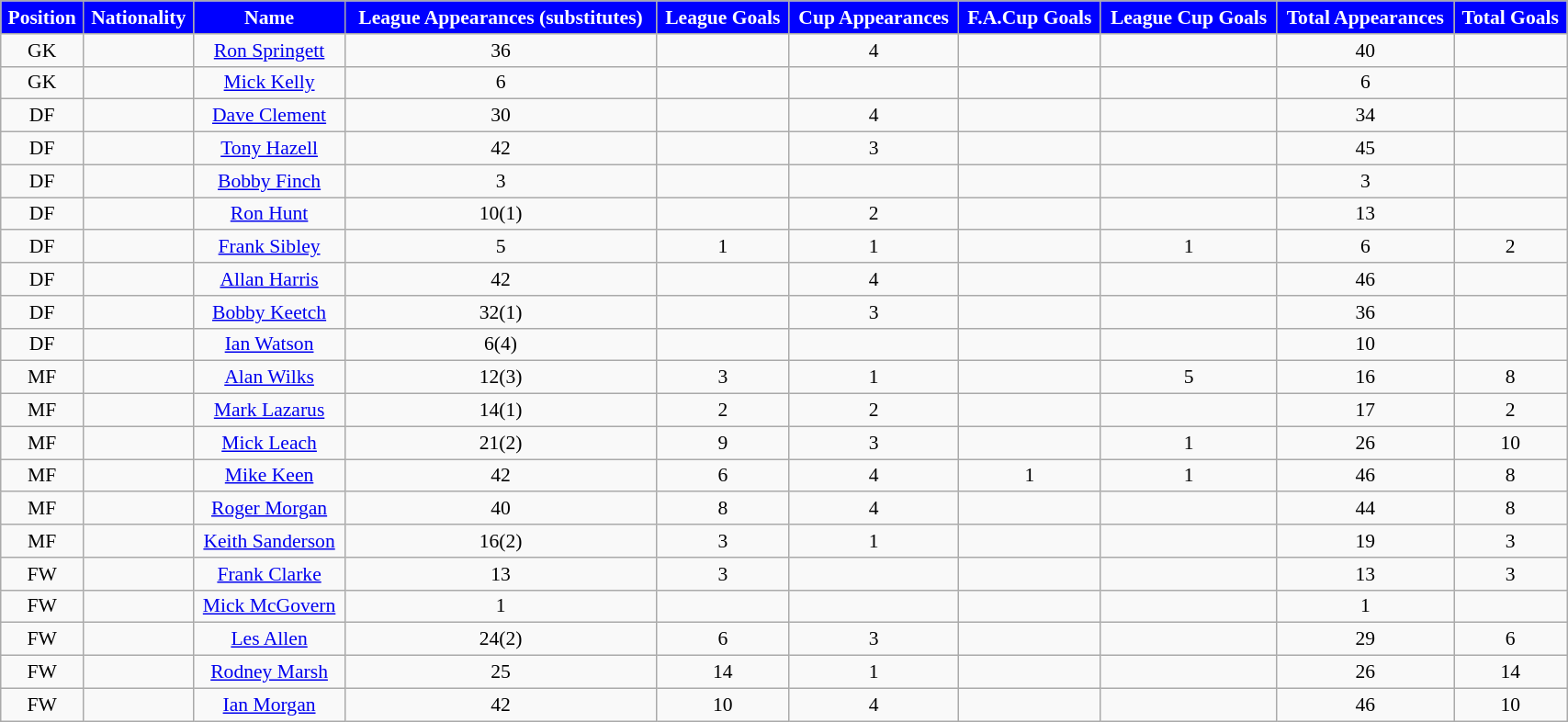<table class="wikitable" style="text-align:center; font-size:90%; width:90%;">
<tr>
<th style="background:#0000FF; color:#FFFFFF; text-align:center;">Position</th>
<th style="background:#0000FF; color:#FFFFFF; text-align:center;">Nationality</th>
<th style="background:#0000FF; color:#FFFFFF; text-align:center;"><strong>Name</strong></th>
<th style="background:#0000FF; color:#FFFFFF; text-align:center;">League Appearances (substitutes)</th>
<th style="background:#0000FF; color:#FFFFFF; text-align:center;">League Goals</th>
<th style="background:#0000FF; color:#FFFFFF; text-align:center;">Cup Appearances</th>
<th style="background:#0000FF; color:#FFFFFF; text-align:center;">F.A.Cup Goals</th>
<th style="background:#0000FF; color:#FFFFFF; text-align:center;">League Cup Goals</th>
<th style="background:#0000FF; color:#FFFFFF; text-align:center;">Total Appearances</th>
<th style="background:#0000FF; color:#FFFFFF; text-align:center;">Total Goals</th>
</tr>
<tr>
<td>GK</td>
<td></td>
<td><a href='#'>Ron Springett</a></td>
<td>36</td>
<td></td>
<td>4</td>
<td></td>
<td></td>
<td>40</td>
<td></td>
</tr>
<tr>
<td>GK</td>
<td></td>
<td><a href='#'>Mick Kelly</a></td>
<td>6</td>
<td></td>
<td></td>
<td></td>
<td></td>
<td>6</td>
<td></td>
</tr>
<tr>
<td>DF</td>
<td></td>
<td><a href='#'>Dave Clement</a></td>
<td>30</td>
<td></td>
<td>4</td>
<td></td>
<td></td>
<td>34</td>
<td></td>
</tr>
<tr>
<td>DF</td>
<td></td>
<td><a href='#'>Tony Hazell</a></td>
<td>42</td>
<td></td>
<td>3</td>
<td></td>
<td></td>
<td>45</td>
<td></td>
</tr>
<tr>
<td>DF</td>
<td></td>
<td><a href='#'>Bobby Finch</a></td>
<td>3</td>
<td></td>
<td></td>
<td></td>
<td></td>
<td>3</td>
<td></td>
</tr>
<tr>
<td>DF</td>
<td></td>
<td><a href='#'>Ron Hunt</a></td>
<td>10(1)</td>
<td></td>
<td>2</td>
<td></td>
<td></td>
<td>13</td>
<td></td>
</tr>
<tr>
<td>DF</td>
<td></td>
<td><a href='#'>Frank Sibley</a></td>
<td>5</td>
<td>1</td>
<td>1</td>
<td></td>
<td>1</td>
<td>6</td>
<td>2</td>
</tr>
<tr>
<td>DF</td>
<td></td>
<td><a href='#'>Allan Harris</a></td>
<td>42</td>
<td></td>
<td>4</td>
<td></td>
<td></td>
<td>46</td>
<td></td>
</tr>
<tr>
<td>DF</td>
<td></td>
<td><a href='#'>Bobby Keetch</a></td>
<td>32(1)</td>
<td></td>
<td>3</td>
<td></td>
<td></td>
<td>36</td>
<td></td>
</tr>
<tr>
<td>DF</td>
<td></td>
<td><a href='#'>Ian Watson</a></td>
<td>6(4)</td>
<td></td>
<td></td>
<td></td>
<td></td>
<td>10</td>
<td></td>
</tr>
<tr>
<td>MF</td>
<td></td>
<td><a href='#'>Alan Wilks</a></td>
<td>12(3)</td>
<td>3</td>
<td>1</td>
<td></td>
<td>5</td>
<td>16</td>
<td>8</td>
</tr>
<tr>
<td>MF</td>
<td></td>
<td><a href='#'>Mark Lazarus</a></td>
<td>14(1)</td>
<td>2</td>
<td>2</td>
<td></td>
<td></td>
<td>17</td>
<td>2</td>
</tr>
<tr>
<td>MF</td>
<td></td>
<td><a href='#'>Mick Leach</a></td>
<td>21(2)</td>
<td>9</td>
<td>3</td>
<td></td>
<td>1</td>
<td>26</td>
<td>10</td>
</tr>
<tr>
<td>MF</td>
<td></td>
<td><a href='#'>Mike Keen</a></td>
<td>42</td>
<td>6</td>
<td>4</td>
<td>1</td>
<td>1</td>
<td>46</td>
<td>8</td>
</tr>
<tr>
<td>MF</td>
<td></td>
<td><a href='#'>Roger Morgan</a></td>
<td>40</td>
<td>8</td>
<td>4</td>
<td></td>
<td></td>
<td>44</td>
<td>8</td>
</tr>
<tr>
<td>MF</td>
<td></td>
<td><a href='#'>Keith Sanderson</a></td>
<td>16(2)</td>
<td>3</td>
<td>1</td>
<td></td>
<td></td>
<td>19</td>
<td>3</td>
</tr>
<tr>
<td>FW</td>
<td></td>
<td><a href='#'>Frank Clarke</a></td>
<td>13</td>
<td>3</td>
<td></td>
<td></td>
<td></td>
<td>13</td>
<td>3</td>
</tr>
<tr>
<td>FW</td>
<td></td>
<td><a href='#'>Mick McGovern</a></td>
<td>1</td>
<td></td>
<td></td>
<td></td>
<td></td>
<td>1</td>
<td></td>
</tr>
<tr>
<td>FW</td>
<td></td>
<td><a href='#'>Les Allen</a></td>
<td>24(2)</td>
<td>6</td>
<td>3</td>
<td></td>
<td></td>
<td>29</td>
<td>6</td>
</tr>
<tr>
<td>FW</td>
<td></td>
<td><a href='#'>Rodney Marsh</a></td>
<td>25</td>
<td>14</td>
<td>1</td>
<td></td>
<td></td>
<td>26</td>
<td>14</td>
</tr>
<tr>
<td>FW</td>
<td></td>
<td><a href='#'>Ian Morgan</a></td>
<td>42</td>
<td>10</td>
<td>4</td>
<td></td>
<td></td>
<td>46</td>
<td>10</td>
</tr>
</table>
